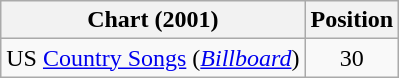<table class="wikitable sortable">
<tr>
<th scope="col">Chart (2001)</th>
<th scope="col">Position</th>
</tr>
<tr>
<td>US <a href='#'>Country Songs</a> (<em><a href='#'>Billboard</a></em>)</td>
<td align="center">30</td>
</tr>
</table>
